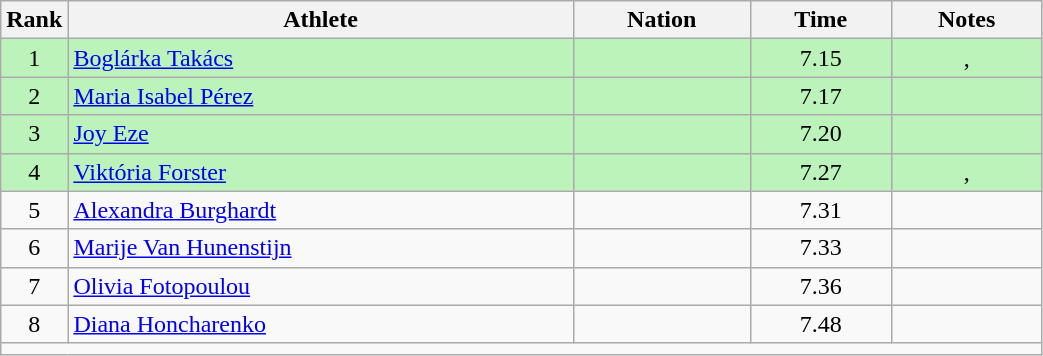<table class="wikitable sortable" style="text-align:center;width: 55%;">
<tr>
<th scope="col" style="width: 10px;">Rank</th>
<th scope="col">Athlete</th>
<th scope="col">Nation</th>
<th scope="col">Time</th>
<th scope="col">Notes</th>
</tr>
<tr bgcolor=bbf3bb>
<td>1</td>
<td align=left><a href='#'>Boglárka Takács</a></td>
<td align=left></td>
<td>7.15</td>
<td>, </td>
</tr>
<tr bgcolor=bbf3bb>
<td>2</td>
<td align=left><a href='#'>Maria Isabel Pérez</a></td>
<td align=left></td>
<td>7.17</td>
<td></td>
</tr>
<tr bgcolor=bbf3bb>
<td>3</td>
<td align=left><a href='#'>Joy Eze</a></td>
<td align=left></td>
<td>7.20</td>
<td></td>
</tr>
<tr bgcolor=bbf3bb>
<td>4</td>
<td align=left><a href='#'>Viktória Forster</a></td>
<td align=left></td>
<td>7.27</td>
<td>, </td>
</tr>
<tr>
<td>5</td>
<td align=left><a href='#'>Alexandra Burghardt</a></td>
<td align=left></td>
<td>7.31</td>
<td></td>
</tr>
<tr>
<td>6</td>
<td align=left><a href='#'>Marije Van Hunenstijn</a></td>
<td align=left></td>
<td>7.33</td>
<td></td>
</tr>
<tr>
<td>7</td>
<td align=left><a href='#'>Olivia Fotopoulou</a></td>
<td align=left></td>
<td>7.36</td>
<td></td>
</tr>
<tr>
<td>8</td>
<td align=left><a href='#'>Diana Honcharenko</a></td>
<td align=left></td>
<td>7.48</td>
<td></td>
</tr>
<tr class="sortbottom">
<td colspan="5"></td>
</tr>
</table>
